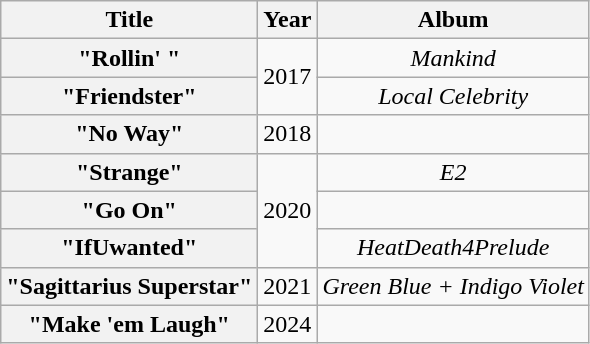<table class="wikitable plainrowheaders" style="text-align:center;">
<tr>
<th scope="col">Title</th>
<th scope="col">Year</th>
<th scope="col">Album</th>
</tr>
<tr>
<th scope="row">"Rollin' "<br></th>
<td rowspan="2">2017</td>
<td><em>Mankind</em></td>
</tr>
<tr>
<th scope="row">"Friendster"<br></th>
<td><em>Local Celebrity</em></td>
</tr>
<tr>
<th scope="row">"No Way"<br></th>
<td>2018</td>
<td></td>
</tr>
<tr>
<th scope="row">"Strange"<br></th>
<td rowspan="3">2020</td>
<td><em>E2</em></td>
</tr>
<tr>
<th scope="row">"Go On"<br></th>
<td></td>
</tr>
<tr>
<th scope="row">"IfUwanted"<br></th>
<td><em>HeatDeath4Prelude</em></td>
</tr>
<tr>
<th scope="row">"Sagittarius Superstar"<br></th>
<td>2021</td>
<td><em>Green Blue + Indigo Violet</em></td>
</tr>
<tr>
<th scope="row">"Make 'em Laugh"<br></th>
<td>2024</td>
<td></td>
</tr>
</table>
